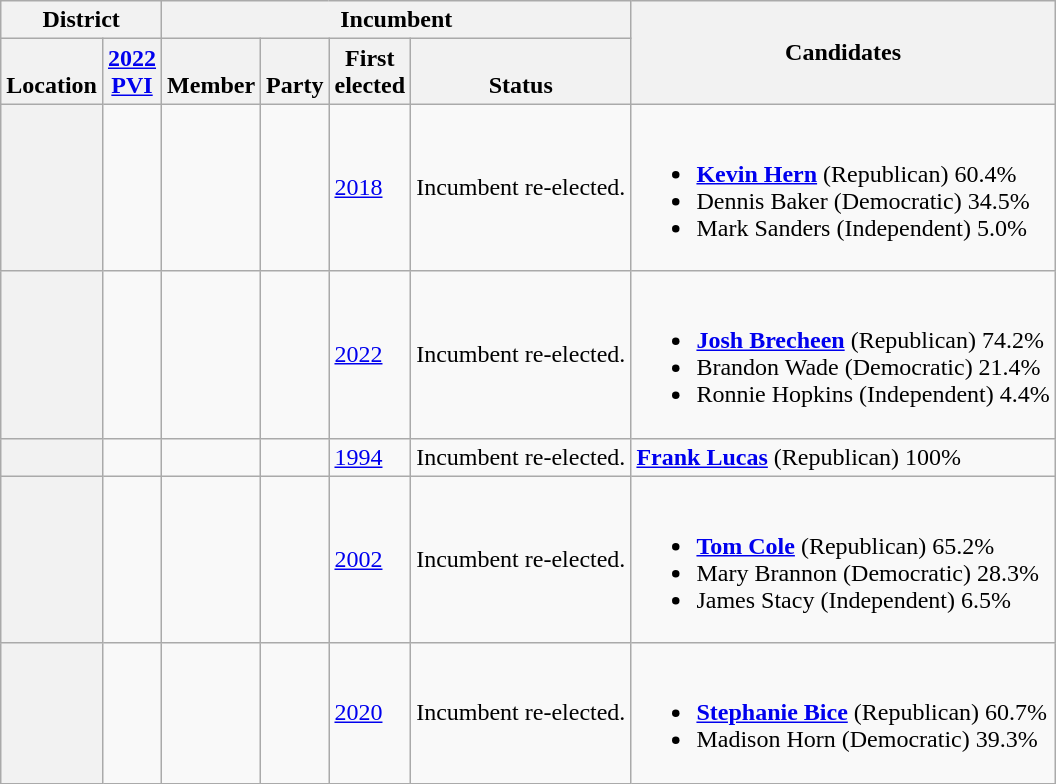<table class="wikitable sortable">
<tr>
<th colspan=2>District</th>
<th colspan=4>Incumbent</th>
<th rowspan=2 class="unsortable">Candidates</th>
</tr>
<tr valign=bottom>
<th>Location</th>
<th><a href='#'>2022<br>PVI</a></th>
<th>Member</th>
<th>Party</th>
<th>First<br>elected</th>
<th>Status</th>
</tr>
<tr>
<th></th>
<td></td>
<td></td>
<td></td>
<td><a href='#'>2018</a></td>
<td>Incumbent re-elected.</td>
<td nowrap><br><ul><li> <strong><a href='#'>Kevin Hern</a></strong> (Republican) 60.4%</li><li>Dennis Baker (Democratic) 34.5%</li><li>Mark Sanders (Independent) 5.0%</li></ul></td>
</tr>
<tr>
<th></th>
<td></td>
<td></td>
<td></td>
<td><a href='#'>2022</a></td>
<td>Incumbent re-elected.</td>
<td nowrap><br><ul><li> <strong><a href='#'>Josh Brecheen</a></strong> (Republican) 74.2%</li><li>Brandon Wade (Democratic) 21.4%</li><li>Ronnie Hopkins (Independent) 4.4%</li></ul></td>
</tr>
<tr>
<th></th>
<td></td>
<td></td>
<td></td>
<td><a href='#'>1994 </a></td>
<td>Incumbent re-elected.</td>
<td nowrap> <strong><a href='#'>Frank Lucas</a></strong> (Republican) 100%</td>
</tr>
<tr>
<th></th>
<td></td>
<td></td>
<td></td>
<td><a href='#'>2002</a></td>
<td>Incumbent re-elected.</td>
<td nowrap><br><ul><li> <strong><a href='#'>Tom Cole</a></strong> (Republican) 65.2%</li><li>Mary Brannon (Democratic) 28.3%</li><li>James Stacy (Independent) 6.5%</li></ul></td>
</tr>
<tr>
<th></th>
<td></td>
<td></td>
<td></td>
<td><a href='#'>2020</a></td>
<td>Incumbent re-elected.</td>
<td nowrap><br><ul><li> <strong><a href='#'>Stephanie Bice</a></strong> (Republican) 60.7%</li><li>Madison Horn (Democratic) 39.3%</li></ul></td>
</tr>
</table>
